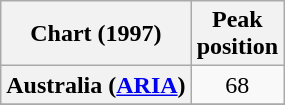<table class="wikitable sortable plainrowheaders" style="text-align:center">
<tr>
<th>Chart (1997)</th>
<th>Peak<br>position</th>
</tr>
<tr>
<th scope="row">Australia (<a href='#'>ARIA</a>)</th>
<td>68</td>
</tr>
<tr>
</tr>
<tr>
</tr>
<tr>
</tr>
<tr>
</tr>
<tr>
</tr>
</table>
